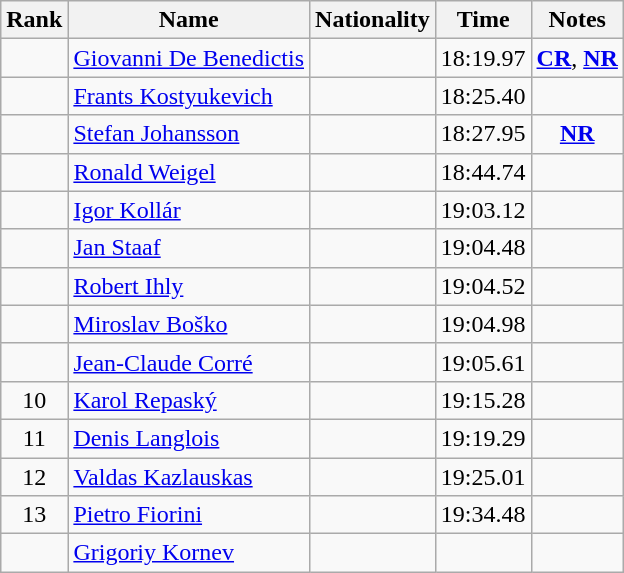<table class="wikitable sortable" style="text-align:center">
<tr>
<th>Rank</th>
<th>Name</th>
<th>Nationality</th>
<th>Time</th>
<th>Notes</th>
</tr>
<tr>
<td></td>
<td align="left"><a href='#'>Giovanni De Benedictis</a></td>
<td align=left></td>
<td>18:19.97</td>
<td><strong><a href='#'>CR</a></strong>, <strong><a href='#'>NR</a></strong></td>
</tr>
<tr>
<td></td>
<td align="left"><a href='#'>Frants Kostyukevich</a></td>
<td align=left></td>
<td>18:25.40</td>
<td></td>
</tr>
<tr>
<td></td>
<td align="left"><a href='#'>Stefan Johansson</a></td>
<td align=left></td>
<td>18:27.95</td>
<td><strong><a href='#'>NR</a></strong></td>
</tr>
<tr>
<td></td>
<td align="left"><a href='#'>Ronald Weigel</a></td>
<td align=left></td>
<td>18:44.74</td>
<td></td>
</tr>
<tr>
<td></td>
<td align="left"><a href='#'>Igor Kollár</a></td>
<td align=left></td>
<td>19:03.12</td>
<td></td>
</tr>
<tr>
<td></td>
<td align="left"><a href='#'>Jan Staaf</a></td>
<td align=left></td>
<td>19:04.48</td>
<td></td>
</tr>
<tr>
<td></td>
<td align="left"><a href='#'>Robert Ihly</a></td>
<td align=left></td>
<td>19:04.52</td>
<td></td>
</tr>
<tr>
<td></td>
<td align="left"><a href='#'>Miroslav Boško</a></td>
<td align=left></td>
<td>19:04.98</td>
<td></td>
</tr>
<tr>
<td></td>
<td align="left"><a href='#'>Jean-Claude Corré</a></td>
<td align=left></td>
<td>19:05.61</td>
<td></td>
</tr>
<tr>
<td>10</td>
<td align="left"><a href='#'>Karol Repaský</a></td>
<td align=left></td>
<td>19:15.28</td>
<td></td>
</tr>
<tr>
<td>11</td>
<td align="left"><a href='#'>Denis Langlois</a></td>
<td align=left></td>
<td>19:19.29</td>
<td></td>
</tr>
<tr>
<td>12</td>
<td align="left"><a href='#'>Valdas Kazlauskas</a></td>
<td align=left></td>
<td>19:25.01</td>
<td></td>
</tr>
<tr>
<td>13</td>
<td align="left"><a href='#'>Pietro Fiorini</a></td>
<td align=left></td>
<td>19:34.48</td>
<td></td>
</tr>
<tr>
<td></td>
<td align="left"><a href='#'>Grigoriy Kornev</a></td>
<td align=left></td>
<td></td>
<td></td>
</tr>
</table>
